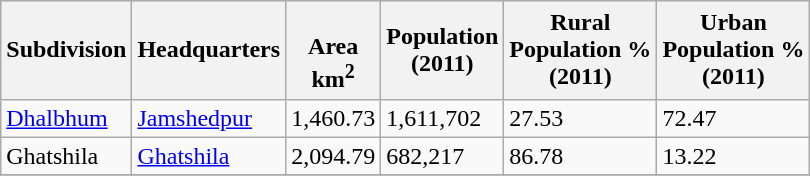<table class="wikitable sortable">
<tr>
<th>Subdivision</th>
<th>Headquarters</th>
<th><br>Area<br>km<sup>2</sup></th>
<th>Population<br>(2011)</th>
<th>Rural<br>Population %<br>(2011)</th>
<th>Urban<br> Population % <br>(2011)</th>
</tr>
<tr>
<td><a href='#'>Dhalbhum</a></td>
<td><a href='#'>Jamshedpur</a></td>
<td>1,460.73</td>
<td>1,611,702</td>
<td>27.53</td>
<td>72.47</td>
</tr>
<tr>
<td>Ghatshila</td>
<td><a href='#'>Ghatshila</a></td>
<td>2,094.79</td>
<td>682,217</td>
<td>86.78</td>
<td>13.22</td>
</tr>
<tr>
</tr>
</table>
